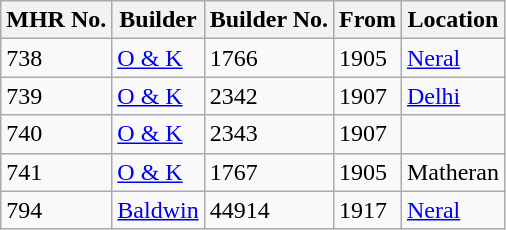<table class="wikitable sortable">
<tr>
<th>MHR No.</th>
<th>Builder</th>
<th>Builder No.</th>
<th>From</th>
<th>Location</th>
</tr>
<tr>
<td>738</td>
<td><a href='#'>O & K</a></td>
<td>1766</td>
<td>1905</td>
<td><a href='#'>Neral</a></td>
</tr>
<tr>
<td>739</td>
<td><a href='#'>O & K</a></td>
<td>2342</td>
<td>1907</td>
<td><a href='#'>Delhi</a></td>
</tr>
<tr>
<td>740</td>
<td><a href='#'>O & K</a></td>
<td>2343</td>
<td>1907</td>
<td></td>
</tr>
<tr>
<td>741</td>
<td><a href='#'>O & K</a></td>
<td>1767</td>
<td>1905</td>
<td>Matheran</td>
</tr>
<tr>
<td>794</td>
<td><a href='#'>Baldwin</a></td>
<td>44914</td>
<td>1917</td>
<td><a href='#'>Neral</a></td>
</tr>
</table>
